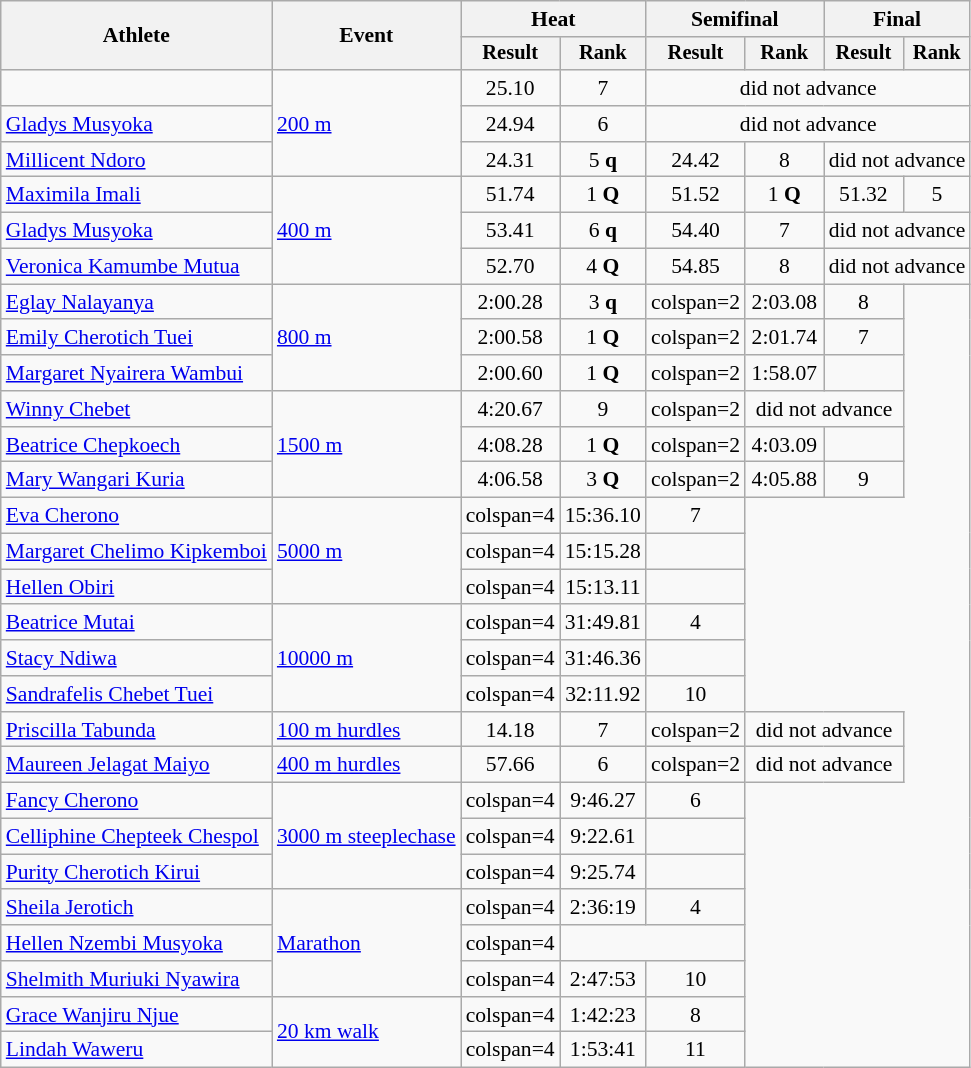<table class="wikitable" style="font-size:90%">
<tr>
<th rowspan=2>Athlete</th>
<th rowspan=2>Event</th>
<th colspan=2>Heat</th>
<th colspan=2>Semifinal</th>
<th colspan=2>Final</th>
</tr>
<tr style="font-size:95%">
<th>Result</th>
<th>Rank</th>
<th>Result</th>
<th>Rank</th>
<th>Result</th>
<th>Rank</th>
</tr>
<tr align=center>
<td align=left></td>
<td align=left rowspan=3><a href='#'>200 m</a></td>
<td>25.10</td>
<td>7</td>
<td Colspan=4>did not advance</td>
</tr>
<tr align=center>
<td align=left><a href='#'>Gladys Musyoka</a></td>
<td>24.94</td>
<td>6</td>
<td Colspan=4>did not advance</td>
</tr>
<tr align=center>
<td align=left><a href='#'>Millicent Ndoro</a></td>
<td>24.31</td>
<td>5 <strong>q</strong></td>
<td>24.42</td>
<td>8</td>
<td colspan=2>did not advance</td>
</tr>
<tr align=center>
<td align=left><a href='#'>Maximila Imali</a></td>
<td align=left rowspan=3><a href='#'>400 m</a></td>
<td>51.74</td>
<td>1 <strong>Q</strong></td>
<td>51.52</td>
<td>1 <strong>Q</strong></td>
<td>51.32</td>
<td>5</td>
</tr>
<tr align=center>
<td align=left><a href='#'>Gladys Musyoka</a></td>
<td>53.41</td>
<td>6 <strong>q</strong></td>
<td>54.40</td>
<td>7</td>
<td colspan=2>did not advance</td>
</tr>
<tr align=center>
<td align=left><a href='#'>Veronica Kamumbe Mutua</a></td>
<td>52.70</td>
<td>4 <strong>Q</strong></td>
<td>54.85</td>
<td>8</td>
<td colspan=2>did not advance</td>
</tr>
<tr align=center>
<td align=left><a href='#'>Eglay Nalayanya</a></td>
<td align=left rowspan=3><a href='#'>800 m</a></td>
<td>2:00.28</td>
<td>3 <strong>q</strong></td>
<td>colspan=2</td>
<td>2:03.08</td>
<td>8</td>
</tr>
<tr align=center>
<td align=left><a href='#'>Emily Cherotich Tuei</a></td>
<td>2:00.58</td>
<td>1 <strong>Q</strong></td>
<td>colspan=2</td>
<td>2:01.74</td>
<td>7</td>
</tr>
<tr align=center>
<td align=left><a href='#'>Margaret Nyairera Wambui</a></td>
<td>2:00.60</td>
<td>1 <strong>Q</strong></td>
<td>colspan=2</td>
<td>1:58.07</td>
<td></td>
</tr>
<tr align=center>
<td align=left><a href='#'>Winny Chebet</a></td>
<td align=left rowspan=3><a href='#'>1500 m</a></td>
<td>4:20.67</td>
<td>9</td>
<td>colspan=2</td>
<td colspan=2>did not advance</td>
</tr>
<tr align=center>
<td align=left><a href='#'>Beatrice Chepkoech</a></td>
<td>4:08.28</td>
<td>1 <strong>Q</strong></td>
<td>colspan=2</td>
<td>4:03.09</td>
<td></td>
</tr>
<tr align=center>
<td align=left><a href='#'>Mary Wangari Kuria</a></td>
<td>4:06.58</td>
<td>3 <strong>Q</strong></td>
<td>colspan=2</td>
<td>4:05.88</td>
<td>9</td>
</tr>
<tr align=center>
<td align=left><a href='#'>Eva Cherono</a></td>
<td align=left rowspan=3><a href='#'>5000 m</a></td>
<td>colspan=4</td>
<td>15:36.10</td>
<td>7</td>
</tr>
<tr align=center>
<td align=left><a href='#'>Margaret Chelimo Kipkemboi</a></td>
<td>colspan=4</td>
<td>15:15.28</td>
<td></td>
</tr>
<tr align=center>
<td align=left><a href='#'>Hellen Obiri</a></td>
<td>colspan=4</td>
<td>15:13.11</td>
<td></td>
</tr>
<tr align=center>
<td align=left><a href='#'>Beatrice Mutai</a></td>
<td align=left rowspan=3><a href='#'>10000 m</a></td>
<td>colspan=4</td>
<td>31:49.81</td>
<td>4</td>
</tr>
<tr align=center>
<td align=left><a href='#'>Stacy Ndiwa</a></td>
<td>colspan=4</td>
<td>31:46.36</td>
<td></td>
</tr>
<tr align=center>
<td align=left><a href='#'>Sandrafelis Chebet Tuei</a></td>
<td>colspan=4</td>
<td>32:11.92</td>
<td>10</td>
</tr>
<tr align=center>
<td align=left><a href='#'>Priscilla Tabunda</a></td>
<td align=left><a href='#'>100 m hurdles</a></td>
<td>14.18</td>
<td>7</td>
<td>colspan=2</td>
<td colspan=2>did not advance</td>
</tr>
<tr align=center>
<td align=left><a href='#'>Maureen Jelagat Maiyo</a></td>
<td align=left><a href='#'>400 m hurdles</a></td>
<td>57.66</td>
<td>6</td>
<td>colspan=2</td>
<td colspan=2>did not advance</td>
</tr>
<tr align=center>
<td align=left><a href='#'>Fancy Cherono</a></td>
<td align=left rowspan=3><a href='#'>3000 m steeplechase</a></td>
<td>colspan=4</td>
<td>9:46.27</td>
<td>6</td>
</tr>
<tr align=center>
<td align=left><a href='#'>Celliphine Chepteek Chespol</a></td>
<td>colspan=4</td>
<td>9:22.61</td>
<td></td>
</tr>
<tr align=center>
<td align=left><a href='#'>Purity Cherotich Kirui</a></td>
<td>colspan=4</td>
<td>9:25.74</td>
<td></td>
</tr>
<tr align=center>
<td align=left><a href='#'>Sheila Jerotich</a></td>
<td align=left rowspan=3><a href='#'>Marathon</a></td>
<td>colspan=4</td>
<td>2:36:19</td>
<td>4</td>
</tr>
<tr align=center>
<td align=left><a href='#'>Hellen Nzembi Musyoka</a></td>
<td>colspan=4</td>
<td colspan=2></td>
</tr>
<tr align=center>
<td align=left><a href='#'>Shelmith Muriuki Nyawira</a></td>
<td>colspan=4</td>
<td>2:47:53</td>
<td>10</td>
</tr>
<tr align=center>
<td align=left><a href='#'>Grace Wanjiru Njue</a></td>
<td align=left rowspan=2><a href='#'>20 km walk</a></td>
<td>colspan=4</td>
<td>1:42:23</td>
<td>8</td>
</tr>
<tr align=center>
<td align=left><a href='#'>Lindah Waweru</a></td>
<td>colspan=4</td>
<td>1:53:41</td>
<td>11</td>
</tr>
</table>
